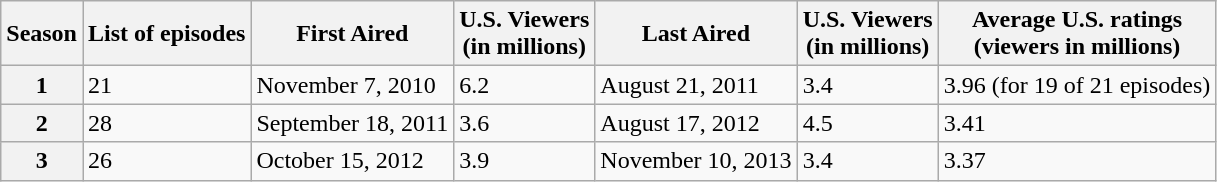<table class="wikitable">
<tr>
<th>Season</th>
<th>List of episodes</th>
<th>First Aired</th>
<th>U.S. Viewers<br>(in millions)</th>
<th>Last Aired</th>
<th>U.S. Viewers<br>(in millions)</th>
<th>Average U.S. ratings<br>(viewers in millions)</th>
</tr>
<tr>
<th>1</th>
<td>21</td>
<td>November 7, 2010</td>
<td>6.2</td>
<td>August 21, 2011</td>
<td>3.4</td>
<td>3.96 (for 19 of 21 episodes)</td>
</tr>
<tr>
<th>2</th>
<td>28</td>
<td>September 18, 2011</td>
<td>3.6</td>
<td>August 17, 2012</td>
<td>4.5</td>
<td>3.41</td>
</tr>
<tr>
<th>3</th>
<td>26</td>
<td>October 15, 2012</td>
<td>3.9</td>
<td>November 10, 2013</td>
<td>3.4</td>
<td>3.37</td>
</tr>
</table>
